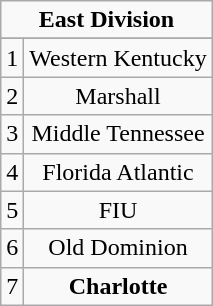<table class="wikitable">
<tr align="center">
<td align="center" Colspan="3"><strong>East Division</strong></td>
</tr>
<tr align="center">
</tr>
<tr align="center">
<td>1</td>
<td>Western Kentucky</td>
</tr>
<tr align="center">
<td>2</td>
<td>Marshall</td>
</tr>
<tr align="center">
<td>3</td>
<td>Middle Tennessee</td>
</tr>
<tr align="center">
<td>4</td>
<td>Florida Atlantic</td>
</tr>
<tr align="center">
<td>5</td>
<td>FIU</td>
</tr>
<tr align="center">
<td>6</td>
<td>Old Dominion</td>
</tr>
<tr align="center">
<td>7</td>
<td><strong>Charlotte</strong></td>
</tr>
</table>
